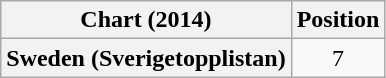<table class="wikitable plainrowheaders" style="text-align:center">
<tr>
<th scope="col">Chart (2014)</th>
<th scope="col">Position</th>
</tr>
<tr>
<th scope="row">Sweden (Sverigetopplistan)</th>
<td>7</td>
</tr>
</table>
